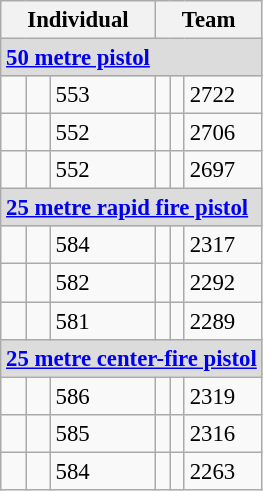<table class="wikitable" style="font-size: 95%">
<tr>
<th colspan=3>Individual</th>
<th colspan=3>Team</th>
</tr>
<tr>
<td colspan=6 style="background:#dcdcdc"><strong><a href='#'>50 metre pistol</a></strong></td>
</tr>
<tr>
<td></td>
<td></td>
<td>553</td>
<td></td>
<td></td>
<td>2722</td>
</tr>
<tr>
<td></td>
<td></td>
<td>552</td>
<td></td>
<td></td>
<td>2706</td>
</tr>
<tr>
<td></td>
<td></td>
<td>552</td>
<td></td>
<td></td>
<td>2697</td>
</tr>
<tr>
<td colspan=6 style="background:#dcdcdc"><strong><a href='#'>25 metre rapid fire pistol</a></strong></td>
</tr>
<tr>
<td></td>
<td></td>
<td>584</td>
<td></td>
<td></td>
<td>2317</td>
</tr>
<tr>
<td></td>
<td></td>
<td>582</td>
<td></td>
<td></td>
<td>2292</td>
</tr>
<tr>
<td></td>
<td></td>
<td>581</td>
<td></td>
<td></td>
<td>2289</td>
</tr>
<tr>
<td colspan=6 style="background:#dcdcdc"><strong><a href='#'>25 metre center-fire pistol</a></strong></td>
</tr>
<tr>
<td></td>
<td></td>
<td>586</td>
<td></td>
<td></td>
<td>2319</td>
</tr>
<tr>
<td></td>
<td></td>
<td>585</td>
<td></td>
<td></td>
<td>2316</td>
</tr>
<tr>
<td></td>
<td></td>
<td>584</td>
<td></td>
<td></td>
<td>2263</td>
</tr>
</table>
